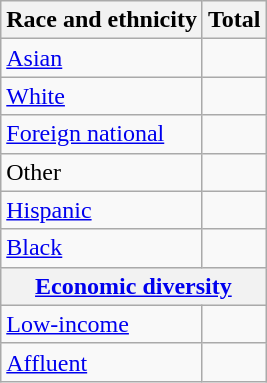<table class="wikitable floatright sortable collapsible" ; text-align:right; font-size:80%;">
<tr>
<th>Race and ethnicity</th>
<th colspan="2" data-sort-type="number">Total</th>
</tr>
<tr>
<td><a href='#'>Asian</a></td>
<td align=right></td>
</tr>
<tr>
<td><a href='#'>White</a></td>
<td align=right></td>
</tr>
<tr>
<td><a href='#'>Foreign national</a></td>
<td align=right></td>
</tr>
<tr>
<td>Other</td>
<td align=right></td>
</tr>
<tr>
<td><a href='#'>Hispanic</a></td>
<td align=right></td>
</tr>
<tr>
<td><a href='#'>Black</a></td>
<td align=right></td>
</tr>
<tr>
<th colspan="4" data-sort-type="number"><a href='#'>Economic diversity</a></th>
</tr>
<tr>
<td><a href='#'>Low-income</a></td>
<td align=right></td>
</tr>
<tr>
<td><a href='#'>Affluent</a></td>
<td align=right></td>
</tr>
</table>
